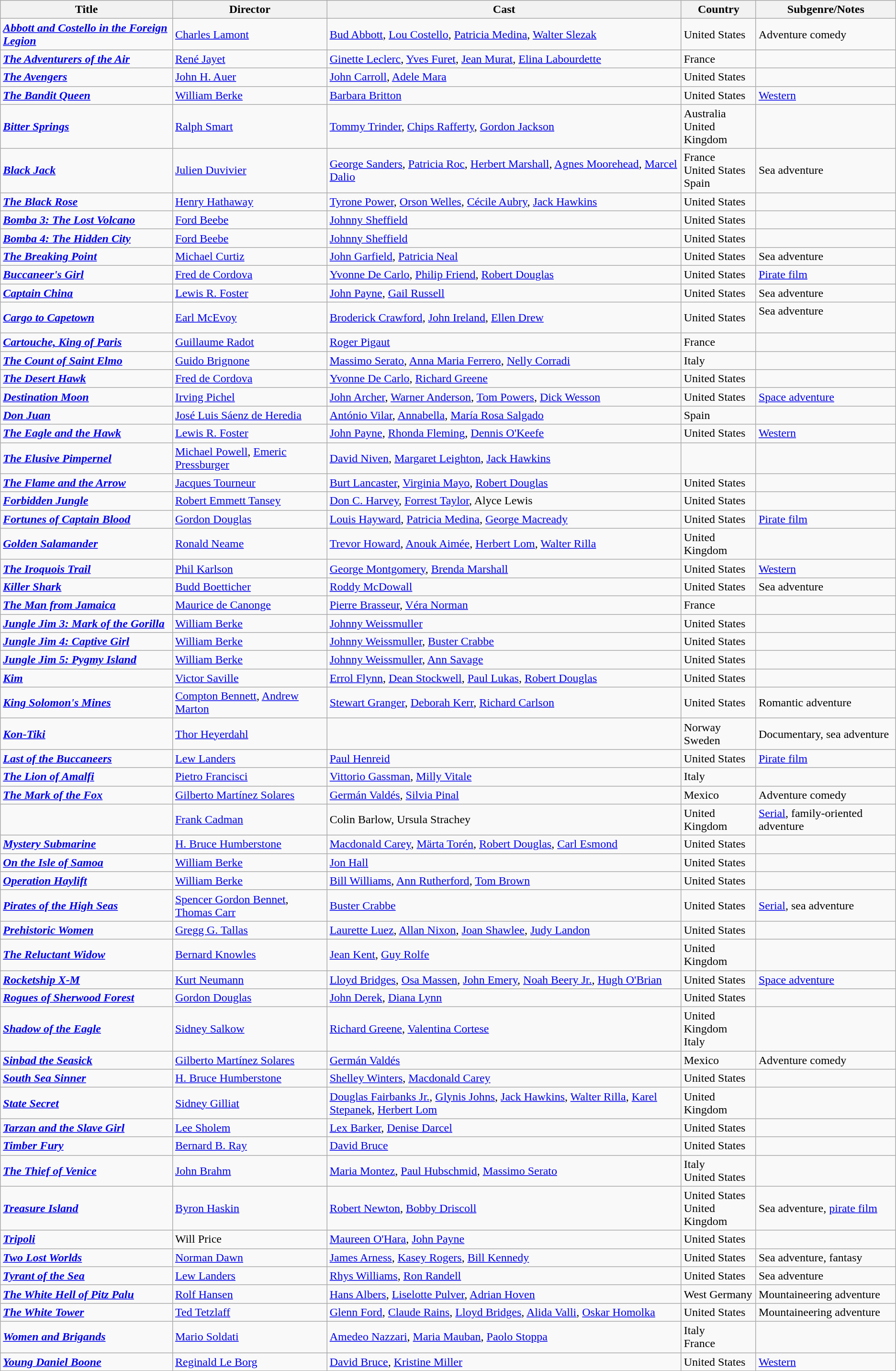<table class="wikitable">
<tr>
<th>Title</th>
<th>Director</th>
<th>Cast</th>
<th>Country</th>
<th>Subgenre/Notes</th>
</tr>
<tr>
<td><strong><em><a href='#'>Abbott and Costello in the Foreign Legion</a></em></strong></td>
<td><a href='#'>Charles Lamont</a></td>
<td><a href='#'>Bud Abbott</a>, <a href='#'>Lou Costello</a>, <a href='#'>Patricia Medina</a>, <a href='#'>Walter Slezak</a></td>
<td>United States</td>
<td>Adventure comedy</td>
</tr>
<tr>
<td><strong><em><a href='#'>The Adventurers of the Air</a></em></strong></td>
<td><a href='#'>René Jayet</a></td>
<td><a href='#'>Ginette Leclerc</a>, <a href='#'>Yves Furet</a>, <a href='#'>Jean Murat</a>, <a href='#'>Elina Labourdette</a></td>
<td>France</td>
<td></td>
</tr>
<tr>
<td><strong><em><a href='#'>The Avengers</a></em></strong></td>
<td><a href='#'>John H. Auer</a></td>
<td><a href='#'>John Carroll</a>, <a href='#'>Adele Mara</a></td>
<td>United States</td>
<td></td>
</tr>
<tr>
<td><strong><em><a href='#'>The Bandit Queen</a></em></strong></td>
<td><a href='#'>William Berke</a></td>
<td><a href='#'>Barbara Britton</a></td>
<td>United States</td>
<td><a href='#'>Western</a></td>
</tr>
<tr>
<td><strong><em><a href='#'>Bitter Springs</a></em></strong></td>
<td><a href='#'>Ralph Smart</a></td>
<td><a href='#'>Tommy Trinder</a>, <a href='#'>Chips Rafferty</a>, <a href='#'>Gordon Jackson</a></td>
<td>Australia<br>United Kingdom</td>
<td></td>
</tr>
<tr>
<td><strong><em><a href='#'>Black Jack</a></em></strong></td>
<td><a href='#'>Julien Duvivier</a></td>
<td><a href='#'>George Sanders</a>, <a href='#'>Patricia Roc</a>, <a href='#'>Herbert Marshall</a>, <a href='#'>Agnes Moorehead</a>, <a href='#'>Marcel Dalio</a></td>
<td>France<br>United States<br>Spain</td>
<td>Sea adventure</td>
</tr>
<tr>
<td><strong><em><a href='#'>The Black Rose</a></em></strong></td>
<td><a href='#'>Henry Hathaway</a></td>
<td><a href='#'>Tyrone Power</a>, <a href='#'>Orson Welles</a>, <a href='#'>Cécile Aubry</a>, <a href='#'>Jack Hawkins</a></td>
<td>United States</td>
<td></td>
</tr>
<tr>
<td><strong><em><a href='#'>Bomba 3: The Lost Volcano</a></em></strong></td>
<td><a href='#'>Ford Beebe</a></td>
<td><a href='#'>Johnny Sheffield</a></td>
<td>United States</td>
<td></td>
</tr>
<tr>
<td><strong><em><a href='#'>Bomba 4: The Hidden City</a></em></strong></td>
<td><a href='#'>Ford Beebe</a></td>
<td><a href='#'>Johnny Sheffield</a></td>
<td>United States</td>
<td></td>
</tr>
<tr>
<td><strong><em><a href='#'>The Breaking Point</a></em></strong></td>
<td><a href='#'>Michael Curtiz</a></td>
<td><a href='#'>John Garfield</a>, <a href='#'>Patricia Neal</a></td>
<td>United States</td>
<td>Sea adventure</td>
</tr>
<tr>
<td><strong><em><a href='#'>Buccaneer's Girl</a></em></strong></td>
<td><a href='#'>Fred de Cordova</a></td>
<td><a href='#'>Yvonne De Carlo</a>, <a href='#'>Philip Friend</a>, <a href='#'>Robert Douglas</a></td>
<td>United States</td>
<td><a href='#'>Pirate film</a></td>
</tr>
<tr>
<td><strong><em><a href='#'>Captain China</a></em></strong></td>
<td><a href='#'>Lewis R. Foster</a></td>
<td><a href='#'>John Payne</a>, <a href='#'>Gail Russell</a></td>
<td>United States</td>
<td>Sea adventure</td>
</tr>
<tr>
<td><strong><em><a href='#'>Cargo to Capetown</a></em></strong></td>
<td><a href='#'>Earl McEvoy</a></td>
<td><a href='#'>Broderick Crawford</a>, <a href='#'>John Ireland</a>, <a href='#'>Ellen Drew</a></td>
<td>United States</td>
<td>Sea adventure<br><br></td>
</tr>
<tr>
<td><strong><em><a href='#'>Cartouche, King of Paris</a></em></strong></td>
<td><a href='#'>Guillaume Radot</a></td>
<td><a href='#'>Roger Pigaut</a></td>
<td>France</td>
<td></td>
</tr>
<tr>
<td><strong><em><a href='#'>The Count of Saint Elmo</a></em></strong></td>
<td><a href='#'>Guido Brignone</a></td>
<td><a href='#'>Massimo Serato</a>, <a href='#'>Anna Maria Ferrero</a>, <a href='#'>Nelly Corradi</a></td>
<td>Italy</td>
<td><br></td>
</tr>
<tr>
<td><strong><em><a href='#'>The Desert Hawk</a></em></strong></td>
<td><a href='#'>Fred de Cordova</a></td>
<td><a href='#'>Yvonne De Carlo</a>, <a href='#'>Richard Greene</a></td>
<td>United States</td>
<td></td>
</tr>
<tr>
<td><strong><em><a href='#'>Destination Moon</a></em></strong></td>
<td><a href='#'>Irving Pichel</a></td>
<td><a href='#'>John Archer</a>, <a href='#'>Warner Anderson</a>, <a href='#'>Tom Powers</a>, <a href='#'>Dick Wesson</a></td>
<td>United States</td>
<td><a href='#'>Space adventure</a></td>
</tr>
<tr>
<td><strong><em><a href='#'>Don Juan</a></em></strong></td>
<td><a href='#'>José Luis Sáenz de Heredia</a></td>
<td><a href='#'>António Vilar</a>, <a href='#'>Annabella</a>, <a href='#'>María Rosa Salgado</a></td>
<td>Spain</td>
<td></td>
</tr>
<tr>
<td><strong><em><a href='#'>The Eagle and the Hawk</a></em></strong></td>
<td><a href='#'>Lewis R. Foster</a></td>
<td><a href='#'>John Payne</a>, <a href='#'>Rhonda Fleming</a>, <a href='#'>Dennis O'Keefe</a></td>
<td>United States</td>
<td><a href='#'>Western</a></td>
</tr>
<tr>
<td><strong><em><a href='#'>The Elusive Pimpernel</a></em></strong></td>
<td><a href='#'>Michael Powell</a>, <a href='#'>Emeric Pressburger</a></td>
<td><a href='#'>David Niven</a>, <a href='#'>Margaret Leighton</a>, <a href='#'>Jack Hawkins</a></td>
<td></td>
<td></td>
</tr>
<tr>
<td><strong><em><a href='#'>The Flame and the Arrow</a></em></strong></td>
<td><a href='#'>Jacques Tourneur</a></td>
<td><a href='#'>Burt Lancaster</a>, <a href='#'>Virginia Mayo</a>, <a href='#'>Robert Douglas</a></td>
<td>United States</td>
<td></td>
</tr>
<tr>
<td><strong><em><a href='#'>Forbidden Jungle</a></em></strong></td>
<td><a href='#'>Robert Emmett Tansey</a></td>
<td><a href='#'>Don C. Harvey</a>, <a href='#'>Forrest Taylor</a>, Alyce Lewis</td>
<td>United States</td>
<td></td>
</tr>
<tr>
<td><strong><em><a href='#'>Fortunes of Captain Blood</a></em></strong></td>
<td><a href='#'>Gordon Douglas</a></td>
<td><a href='#'>Louis Hayward</a>, <a href='#'>Patricia Medina</a>, <a href='#'>George Macready</a></td>
<td>United States</td>
<td><a href='#'>Pirate film</a></td>
</tr>
<tr>
<td><strong><em><a href='#'>Golden Salamander</a></em></strong></td>
<td><a href='#'>Ronald Neame</a></td>
<td><a href='#'>Trevor Howard</a>, <a href='#'>Anouk Aimée</a>, <a href='#'>Herbert Lom</a>, <a href='#'>Walter Rilla</a></td>
<td>United Kingdom</td>
<td></td>
</tr>
<tr>
<td><strong><em><a href='#'>The Iroquois Trail</a></em></strong></td>
<td><a href='#'>Phil Karlson</a></td>
<td><a href='#'>George Montgomery</a>, <a href='#'>Brenda Marshall</a></td>
<td>United States</td>
<td><a href='#'>Western</a></td>
</tr>
<tr>
<td><strong><em><a href='#'>Killer Shark</a></em></strong></td>
<td><a href='#'>Budd Boetticher</a></td>
<td><a href='#'>Roddy McDowall</a></td>
<td>United States</td>
<td>Sea adventure</td>
</tr>
<tr>
<td><strong><em><a href='#'>The Man from Jamaica</a></em></strong></td>
<td><a href='#'>Maurice de Canonge</a></td>
<td><a href='#'>Pierre Brasseur</a>, <a href='#'>Véra Norman</a></td>
<td>France</td>
<td><br></td>
</tr>
<tr>
<td><strong><em><a href='#'>Jungle Jim 3: Mark of the Gorilla</a></em></strong></td>
<td><a href='#'>William Berke</a></td>
<td><a href='#'>Johnny Weissmuller</a></td>
<td>United States</td>
<td></td>
</tr>
<tr>
<td><strong><em><a href='#'>Jungle Jim 4: Captive Girl</a></em></strong></td>
<td><a href='#'>William Berke</a></td>
<td><a href='#'>Johnny Weissmuller</a>, <a href='#'>Buster Crabbe</a></td>
<td>United States</td>
<td></td>
</tr>
<tr>
<td><strong><em><a href='#'>Jungle Jim 5: Pygmy Island</a></em></strong></td>
<td><a href='#'>William Berke</a></td>
<td><a href='#'>Johnny Weissmuller</a>, <a href='#'>Ann Savage</a></td>
<td>United States</td>
<td></td>
</tr>
<tr>
<td><strong><em><a href='#'>Kim</a></em></strong></td>
<td><a href='#'>Victor Saville</a></td>
<td><a href='#'>Errol Flynn</a>, <a href='#'>Dean Stockwell</a>, <a href='#'>Paul Lukas</a>, <a href='#'>Robert Douglas</a></td>
<td>United States</td>
<td></td>
</tr>
<tr>
<td><strong><em><a href='#'>King Solomon's Mines</a></em></strong></td>
<td><a href='#'>Compton Bennett</a>, <a href='#'>Andrew Marton</a></td>
<td><a href='#'>Stewart Granger</a>, <a href='#'>Deborah Kerr</a>, <a href='#'>Richard Carlson</a></td>
<td>United States</td>
<td>Romantic adventure</td>
</tr>
<tr>
<td><strong><em><a href='#'>Kon-Tiki</a></em></strong></td>
<td><a href='#'>Thor Heyerdahl</a></td>
<td></td>
<td>Norway<br>Sweden</td>
<td>Documentary, sea adventure</td>
</tr>
<tr>
<td><strong><em><a href='#'>Last of the Buccaneers</a></em></strong></td>
<td><a href='#'>Lew Landers</a></td>
<td><a href='#'>Paul Henreid</a></td>
<td>United States</td>
<td><a href='#'>Pirate film</a></td>
</tr>
<tr>
<td><strong><em><a href='#'>The Lion of Amalfi</a></em></strong></td>
<td><a href='#'>Pietro Francisci</a></td>
<td><a href='#'>Vittorio Gassman</a>, <a href='#'>Milly Vitale</a></td>
<td>Italy</td>
<td></td>
</tr>
<tr>
<td><strong><em><a href='#'>The Mark of the Fox</a></em></strong></td>
<td><a href='#'>Gilberto Martínez Solares</a></td>
<td><a href='#'>Germán Valdés</a>, <a href='#'>Silvia Pinal</a></td>
<td>Mexico</td>
<td>Adventure comedy</td>
</tr>
<tr>
<td><strong><em></em></strong></td>
<td><a href='#'>Frank Cadman</a></td>
<td>Colin Barlow, Ursula Strachey</td>
<td>United Kingdom</td>
<td><a href='#'>Serial</a>, family-oriented adventure</td>
</tr>
<tr>
<td><strong><em><a href='#'>Mystery Submarine</a></em></strong></td>
<td><a href='#'>H. Bruce Humberstone</a></td>
<td><a href='#'>Macdonald Carey</a>, <a href='#'>Märta Torén</a>, <a href='#'>Robert Douglas</a>, <a href='#'>Carl Esmond</a></td>
<td>United States</td>
<td></td>
</tr>
<tr>
<td><strong><em><a href='#'>On the Isle of Samoa</a></em></strong></td>
<td><a href='#'>William Berke</a></td>
<td><a href='#'>Jon Hall</a></td>
<td>United States</td>
<td></td>
</tr>
<tr>
<td><strong><em><a href='#'>Operation Haylift</a></em></strong></td>
<td><a href='#'>William Berke</a></td>
<td><a href='#'>Bill Williams</a>, <a href='#'>Ann Rutherford</a>, <a href='#'>Tom Brown</a></td>
<td>United States</td>
<td></td>
</tr>
<tr>
<td><strong><em><a href='#'>Pirates of the High Seas</a></em></strong></td>
<td><a href='#'>Spencer Gordon Bennet</a>, <a href='#'>Thomas Carr</a></td>
<td><a href='#'>Buster Crabbe</a></td>
<td>United States</td>
<td><a href='#'>Serial</a>, sea adventure</td>
</tr>
<tr>
<td><strong><em><a href='#'>Prehistoric Women</a></em></strong></td>
<td><a href='#'>Gregg G. Tallas</a></td>
<td><a href='#'>Laurette Luez</a>, <a href='#'>Allan Nixon</a>, <a href='#'>Joan Shawlee</a>, <a href='#'>Judy Landon</a></td>
<td>United States</td>
<td></td>
</tr>
<tr>
<td><strong><em><a href='#'>The Reluctant Widow</a></em></strong></td>
<td><a href='#'>Bernard Knowles</a></td>
<td><a href='#'>Jean Kent</a>, <a href='#'>Guy Rolfe</a></td>
<td>United Kingdom</td>
<td></td>
</tr>
<tr>
<td><strong><em><a href='#'>Rocketship X-M</a></em></strong></td>
<td><a href='#'>Kurt Neumann</a></td>
<td><a href='#'>Lloyd Bridges</a>, <a href='#'>Osa Massen</a>, <a href='#'>John Emery</a>, <a href='#'>Noah Beery Jr.</a>, <a href='#'>Hugh O'Brian</a></td>
<td>United States</td>
<td><a href='#'>Space adventure</a></td>
</tr>
<tr>
<td><strong><em><a href='#'>Rogues of Sherwood Forest</a></em></strong></td>
<td><a href='#'>Gordon Douglas</a></td>
<td><a href='#'>John Derek</a>, <a href='#'>Diana Lynn</a></td>
<td>United States</td>
<td></td>
</tr>
<tr>
<td><strong><em><a href='#'>Shadow of the Eagle</a></em></strong></td>
<td><a href='#'>Sidney Salkow</a></td>
<td><a href='#'>Richard Greene</a>, <a href='#'>Valentina Cortese</a></td>
<td>United Kingdom<br>Italy</td>
<td></td>
</tr>
<tr>
<td><strong><em><a href='#'>Sinbad the Seasick</a></em></strong></td>
<td><a href='#'>Gilberto Martínez Solares</a></td>
<td><a href='#'>Germán Valdés</a></td>
<td>Mexico</td>
<td>Adventure comedy</td>
</tr>
<tr>
<td><strong><em><a href='#'>South Sea Sinner</a></em></strong></td>
<td><a href='#'>H. Bruce Humberstone</a></td>
<td><a href='#'>Shelley Winters</a>, <a href='#'>Macdonald Carey</a></td>
<td>United States</td>
<td></td>
</tr>
<tr>
<td><strong><em><a href='#'>State Secret</a></em></strong></td>
<td><a href='#'>Sidney Gilliat</a></td>
<td><a href='#'>Douglas Fairbanks Jr.</a>, <a href='#'>Glynis Johns</a>, <a href='#'>Jack Hawkins</a>, <a href='#'>Walter Rilla</a>, <a href='#'>Karel Stepanek</a>, <a href='#'>Herbert Lom</a></td>
<td>United Kingdom</td>
<td></td>
</tr>
<tr>
<td><strong><em><a href='#'>Tarzan and the Slave Girl</a></em></strong></td>
<td><a href='#'>Lee Sholem</a></td>
<td><a href='#'>Lex Barker</a>, <a href='#'>Denise Darcel</a></td>
<td>United States</td>
<td></td>
</tr>
<tr>
<td><strong><em><a href='#'>Timber Fury</a></em></strong></td>
<td><a href='#'>Bernard B. Ray</a></td>
<td><a href='#'>David Bruce</a></td>
<td>United States</td>
<td></td>
</tr>
<tr>
<td><strong><em><a href='#'>The Thief of Venice</a></em></strong></td>
<td><a href='#'>John Brahm</a></td>
<td><a href='#'>Maria Montez</a>, <a href='#'>Paul Hubschmid</a>, <a href='#'>Massimo Serato</a></td>
<td>Italy<br>United States</td>
<td></td>
</tr>
<tr>
<td><strong><em><a href='#'>Treasure Island</a></em></strong></td>
<td><a href='#'>Byron Haskin</a></td>
<td><a href='#'>Robert Newton</a>, <a href='#'>Bobby Driscoll</a></td>
<td>United States<br>United Kingdom</td>
<td>Sea adventure, <a href='#'>pirate film</a></td>
</tr>
<tr>
<td><strong><em><a href='#'>Tripoli</a></em></strong></td>
<td>Will Price</td>
<td><a href='#'>Maureen O'Hara</a>, <a href='#'>John Payne</a></td>
<td>United States</td>
<td></td>
</tr>
<tr>
<td><strong><em><a href='#'>Two Lost Worlds</a></em></strong></td>
<td><a href='#'>Norman Dawn</a></td>
<td><a href='#'>James Arness</a>, <a href='#'>Kasey Rogers</a>, <a href='#'>Bill Kennedy</a></td>
<td>United States</td>
<td>Sea adventure, fantasy</td>
</tr>
<tr>
<td><strong><em><a href='#'>Tyrant of the Sea</a></em></strong></td>
<td><a href='#'>Lew Landers</a></td>
<td><a href='#'>Rhys Williams</a>, <a href='#'>Ron Randell</a></td>
<td>United States</td>
<td>Sea adventure</td>
</tr>
<tr>
<td><strong><em><a href='#'>The White Hell of Pitz Palu</a></em></strong></td>
<td><a href='#'>Rolf Hansen</a></td>
<td><a href='#'>Hans Albers</a>, <a href='#'>Liselotte Pulver</a>, <a href='#'>Adrian Hoven</a></td>
<td>West Germany</td>
<td>Mountaineering adventure</td>
</tr>
<tr>
<td><strong><em><a href='#'>The White Tower</a></em></strong></td>
<td><a href='#'>Ted Tetzlaff</a></td>
<td><a href='#'>Glenn Ford</a>, <a href='#'>Claude Rains</a>, <a href='#'>Lloyd Bridges</a>, <a href='#'>Alida Valli</a>, <a href='#'>Oskar Homolka</a></td>
<td>United States</td>
<td>Mountaineering adventure</td>
</tr>
<tr>
<td><strong><em><a href='#'>Women and Brigands</a></em></strong></td>
<td><a href='#'>Mario Soldati</a></td>
<td><a href='#'>Amedeo Nazzari</a>, <a href='#'>Maria Mauban</a>, <a href='#'>Paolo Stoppa</a></td>
<td>Italy<br>France</td>
<td></td>
</tr>
<tr>
<td><strong><em><a href='#'>Young Daniel Boone</a></em></strong></td>
<td><a href='#'>Reginald Le Borg</a></td>
<td><a href='#'>David Bruce</a>, <a href='#'>Kristine Miller</a></td>
<td>United States</td>
<td><a href='#'>Western</a></td>
</tr>
</table>
